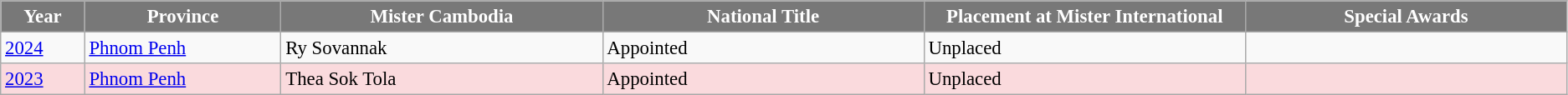<table class="wikitable " style="font-size: 95%;">
<tr>
<th width="60" style="background-color:#787878;color:#FFFFFF;">Year</th>
<th width="150" style="background-color:#787878;color:#FFFFFF;">Province</th>
<th width="250" style="background-color:#787878;color:#FFFFFF;">Mister Cambodia</th>
<th width="250" style="background-color:#787878;color:#FFFFFF;">National Title</th>
<th width="250" style="background-color:#787878;color:#FFFFFF;">Placement at Mister International</th>
<th width="250" style="background-color:#787878;color:#FFFFFF;">Special Awards</th>
</tr>
<tr>
<td><a href='#'>2024</a></td>
<td><a href='#'>Phnom Penh</a></td>
<td>Ry Sovannak</td>
<td>Appointed</td>
<td>Unplaced</td>
<td style="background:;"></td>
</tr>
<tr style="background-color:#FADADD; ">
<td><a href='#'>2023</a></td>
<td><a href='#'>Phnom Penh</a></td>
<td>Thea Sok Tola</td>
<td>Appointed</td>
<td>Unplaced</td>
<td style="background:;"></td>
</tr>
</table>
